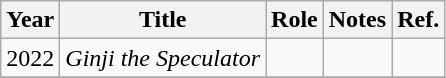<table class="wikitable">
<tr>
<th>Year</th>
<th>Title</th>
<th>Role</th>
<th>Notes</th>
<th>Ref.</th>
</tr>
<tr>
<td>2022</td>
<td><em>Ginji the Speculator</em></td>
<td></td>
<td></td>
<td></td>
</tr>
<tr>
</tr>
</table>
